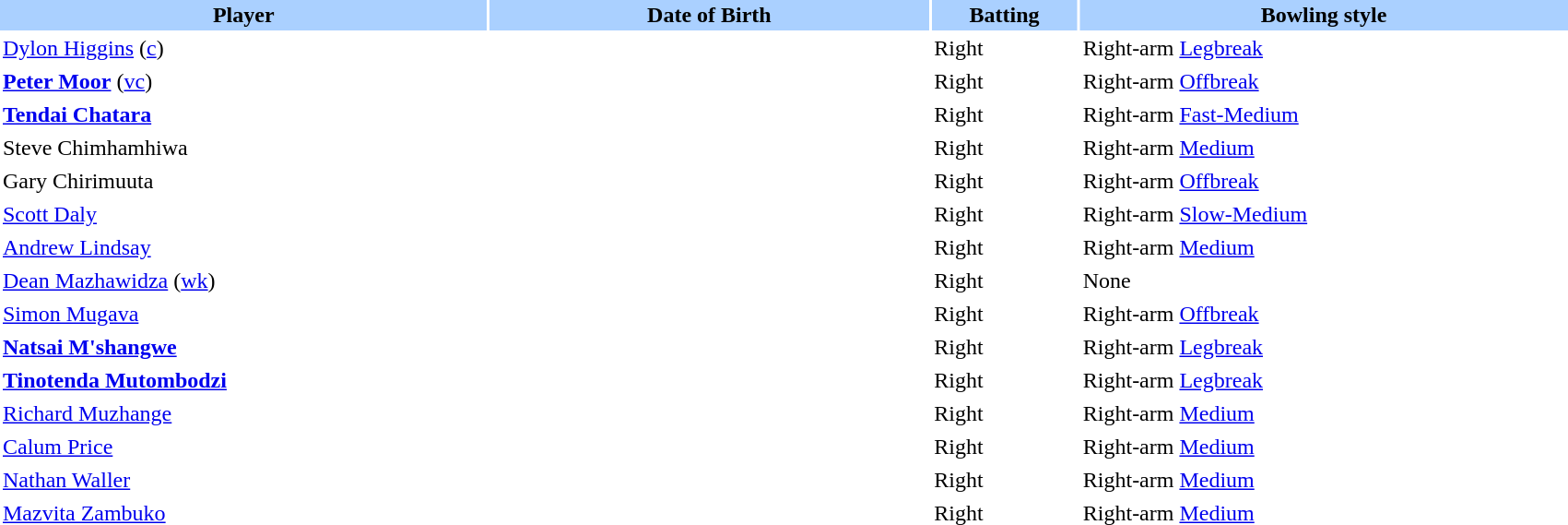<table border="0" cellspacing="2" cellpadding="2" width="90%">
<tr bgcolor=AAD0FF>
<th width=20%>Player</th>
<th width=18%>Date of Birth</th>
<th width=6%>Batting</th>
<th width=20%>Bowling style</th>
</tr>
<tr>
<td><a href='#'>Dylon Higgins</a> (<a href='#'>c</a>)</td>
<td></td>
<td>Right</td>
<td>Right-arm <a href='#'>Legbreak</a></td>
</tr>
<tr>
<td><strong><a href='#'>Peter Moor</a></strong> (<a href='#'>vc</a>)</td>
<td></td>
<td>Right</td>
<td>Right-arm <a href='#'>Offbreak</a></td>
</tr>
<tr>
<td><strong><a href='#'>Tendai Chatara</a></strong></td>
<td></td>
<td>Right</td>
<td>Right-arm <a href='#'>Fast-Medium</a></td>
</tr>
<tr>
<td>Steve Chimhamhiwa</td>
<td></td>
<td>Right</td>
<td>Right-arm <a href='#'>Medium</a></td>
</tr>
<tr>
<td>Gary Chirimuuta</td>
<td></td>
<td>Right</td>
<td>Right-arm <a href='#'>Offbreak</a></td>
</tr>
<tr>
<td><a href='#'>Scott Daly</a></td>
<td></td>
<td>Right</td>
<td>Right-arm <a href='#'>Slow-Medium</a></td>
</tr>
<tr>
<td><a href='#'>Andrew Lindsay</a></td>
<td></td>
<td>Right</td>
<td>Right-arm <a href='#'>Medium</a></td>
</tr>
<tr>
<td><a href='#'>Dean Mazhawidza</a> (<a href='#'>wk</a>)</td>
<td></td>
<td>Right</td>
<td>None</td>
</tr>
<tr>
<td><a href='#'>Simon Mugava</a></td>
<td></td>
<td>Right</td>
<td>Right-arm <a href='#'>Offbreak</a></td>
</tr>
<tr>
<td><strong><a href='#'>Natsai M'shangwe</a></strong></td>
<td></td>
<td>Right</td>
<td>Right-arm <a href='#'>Legbreak</a></td>
</tr>
<tr>
<td><strong><a href='#'>Tinotenda Mutombodzi</a></strong></td>
<td></td>
<td>Right</td>
<td>Right-arm <a href='#'>Legbreak</a></td>
</tr>
<tr>
<td><a href='#'>Richard Muzhange</a></td>
<td></td>
<td>Right</td>
<td>Right-arm <a href='#'>Medium</a></td>
</tr>
<tr>
<td><a href='#'>Calum Price</a></td>
<td></td>
<td>Right</td>
<td>Right-arm <a href='#'>Medium</a></td>
</tr>
<tr>
<td><a href='#'>Nathan Waller</a></td>
<td></td>
<td>Right</td>
<td>Right-arm <a href='#'>Medium</a></td>
</tr>
<tr>
<td><a href='#'>Mazvita Zambuko</a></td>
<td></td>
<td>Right</td>
<td>Right-arm <a href='#'>Medium</a></td>
</tr>
</table>
